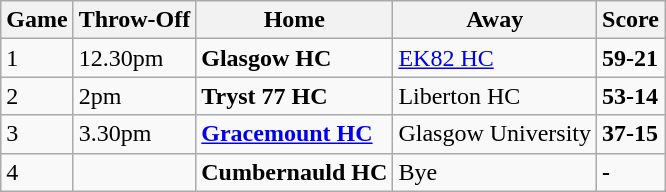<table class="wikitable">
<tr>
<th><strong>Game</strong></th>
<th><strong>Throw-Off</strong></th>
<th><strong>Home</strong></th>
<th><strong>Away</strong></th>
<th><strong>Score</strong></th>
</tr>
<tr>
<td>1</td>
<td>12.30pm</td>
<td><strong>Glasgow HC</strong></td>
<td><a href='#'>EK82 HC</a></td>
<td><strong>59-21</strong></td>
</tr>
<tr>
<td>2</td>
<td>2pm</td>
<td><strong>Tryst 77 HC</strong></td>
<td>Liberton HC</td>
<td><strong>53-14</strong></td>
</tr>
<tr>
<td>3</td>
<td>3.30pm</td>
<td><strong><a href='#'>Gracemount HC</a></strong></td>
<td>Glasgow University</td>
<td><strong>37-15</strong></td>
</tr>
<tr>
<td>4</td>
<td></td>
<td><strong>Cumbernauld HC</strong></td>
<td>Bye</td>
<td><strong>-</strong></td>
</tr>
</table>
